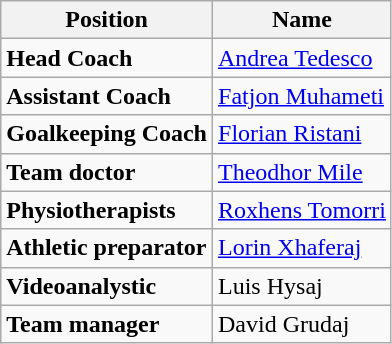<table class="wikitable">
<tr>
<th>Position</th>
<th>Name</th>
</tr>
<tr>
<td><strong>Head Coach</strong></td>
<td> <a href='#'>Andrea Tedesco</a></td>
</tr>
<tr>
<td><strong>Assistant Coach</strong></td>
<td> <a href='#'>Fatjon Muhameti</a></td>
</tr>
<tr>
<td><strong>Goalkeeping Coach</strong></td>
<td> <a href='#'>Florian Ristani</a></td>
</tr>
<tr>
<td><strong>Team doctor</strong></td>
<td> <a href='#'>Theodhor Mile</a></td>
</tr>
<tr>
<td><strong>Physiotherapists</strong></td>
<td> <a href='#'>Roxhens Tomorri</a></td>
</tr>
<tr>
<td><strong>Athletic preparator</strong></td>
<td> <a href='#'>Lorin Xhaferaj</a></td>
</tr>
<tr>
<td><strong>Videoanalystic</strong></td>
<td> Luis Hysaj</td>
</tr>
<tr>
<td><strong>Team manager</strong></td>
<td> David Grudaj</td>
</tr>
</table>
